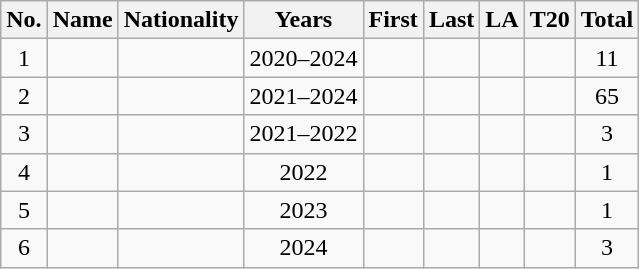<table class="wikitable sortable" style="text-align: center;">
<tr>
<th>No.</th>
<th>Name</th>
<th>Nationality</th>
<th>Years</th>
<th>First</th>
<th>Last</th>
<th>LA</th>
<th>T20</th>
<th>Total</th>
</tr>
<tr>
<td>1</td>
<td align="left"></td>
<td></td>
<td>2020–2024</td>
<td></td>
<td></td>
<td></td>
<td></td>
<td>11</td>
</tr>
<tr>
<td>2</td>
<td align="left"></td>
<td></td>
<td>2021–2024</td>
<td></td>
<td></td>
<td></td>
<td></td>
<td>65</td>
</tr>
<tr>
<td>3</td>
<td align="left"></td>
<td></td>
<td>2021–2022</td>
<td></td>
<td></td>
<td></td>
<td></td>
<td>3</td>
</tr>
<tr>
<td>4</td>
<td align="left"></td>
<td></td>
<td>2022</td>
<td></td>
<td></td>
<td></td>
<td></td>
<td>1</td>
</tr>
<tr>
<td>5</td>
<td align="left"></td>
<td></td>
<td>2023</td>
<td></td>
<td></td>
<td></td>
<td></td>
<td>1</td>
</tr>
<tr>
<td>6</td>
<td align="left"></td>
<td></td>
<td>2024</td>
<td></td>
<td></td>
<td></td>
<td></td>
<td>3</td>
</tr>
</table>
